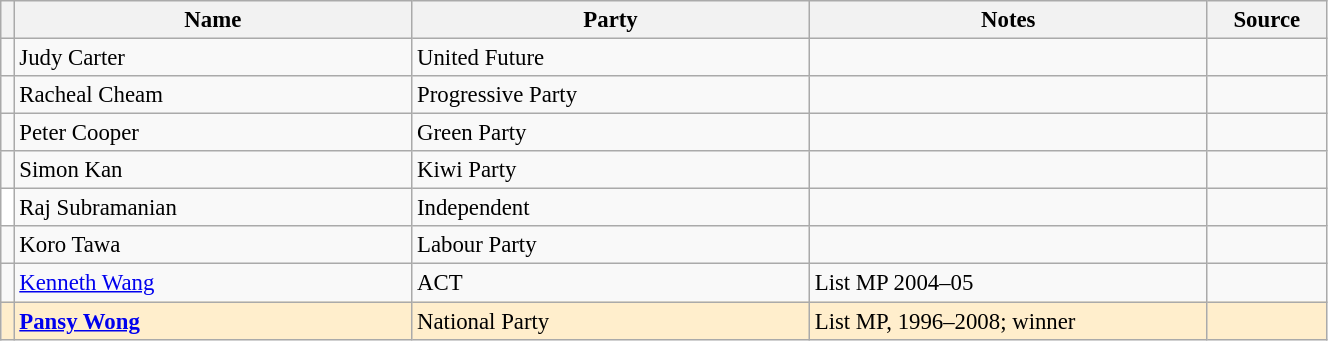<table class="wikitable" width="70%" style="font-size:95%;">
<tr>
<th width=1%></th>
<th width=30%>Name</th>
<th width=30%>Party</th>
<th width=30%>Notes</th>
<th width=9%>Source</th>
</tr>
<tr -->
<td bgcolor=></td>
<td>Judy Carter</td>
<td>United Future</td>
<td></td>
<td></td>
</tr>
<tr -->
<td bgcolor=></td>
<td>Racheal Cheam</td>
<td>Progressive Party</td>
<td></td>
<td></td>
</tr>
<tr -->
<td bgcolor=></td>
<td>Peter Cooper</td>
<td>Green Party</td>
<td></td>
<td></td>
</tr>
<tr -->
<td bgcolor=></td>
<td>Simon Kan</td>
<td>Kiwi Party</td>
<td></td>
<td></td>
</tr>
<tr -->
<td bgcolor=white></td>
<td>Raj Subramanian</td>
<td>Independent</td>
<td></td>
<td></td>
</tr>
<tr -->
<td bgcolor=></td>
<td>Koro Tawa</td>
<td>Labour Party</td>
<td></td>
<td></td>
</tr>
<tr -->
<td bgcolor=></td>
<td><a href='#'>Kenneth Wang</a></td>
<td>ACT</td>
<td>List MP 2004–05</td>
<td></td>
</tr>
<tr ---- bgcolor=#FFEECC>
<td bgcolor=></td>
<td><strong><a href='#'>Pansy Wong</a></strong></td>
<td>National Party</td>
<td>List MP, 1996–2008; winner</td>
<td></td>
</tr>
</table>
